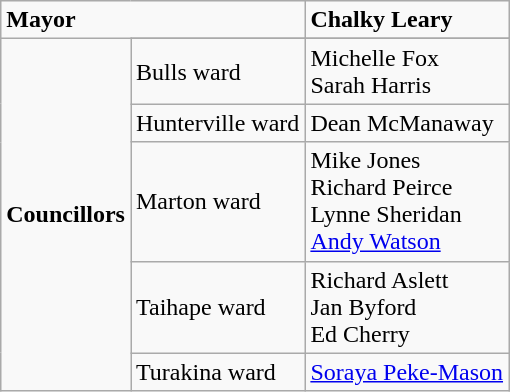<table class="wikitable">
<tr>
<td colspan=2><strong>Mayor</strong></td>
<td><strong>Chalky Leary</strong></td>
</tr>
<tr>
<td rowspan=6 align=center><strong>Councillors</strong></td>
</tr>
<tr>
<td>Bulls ward</td>
<td>Michelle Fox<br>Sarah Harris</td>
</tr>
<tr>
<td>Hunterville ward</td>
<td>Dean McManaway</td>
</tr>
<tr>
<td>Marton ward</td>
<td>Mike Jones<br>Richard Peirce<br>Lynne Sheridan<br><a href='#'>Andy Watson</a></td>
</tr>
<tr>
<td>Taihape ward</td>
<td>Richard Aslett<br>Jan Byford<br>Ed Cherry</td>
</tr>
<tr>
<td>Turakina ward</td>
<td><a href='#'>Soraya Peke-Mason</a></td>
</tr>
</table>
